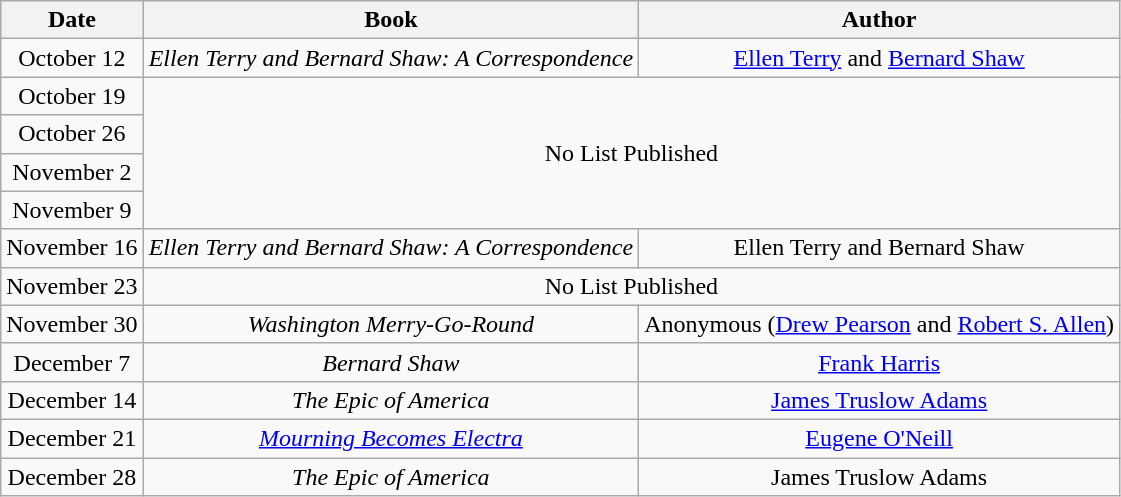<table class="wikitable sortable" style="text-align: center">
<tr>
<th>Date</th>
<th>Book</th>
<th>Author</th>
</tr>
<tr>
<td>October 12</td>
<td><em>Ellen Terry and Bernard Shaw: A Correspondence</em></td>
<td><a href='#'>Ellen Terry</a> and <a href='#'>Bernard Shaw</a></td>
</tr>
<tr>
<td>October 19</td>
<td rowspan=4 colspan=2>No List Published</td>
</tr>
<tr>
<td>October 26</td>
</tr>
<tr>
<td>November 2</td>
</tr>
<tr>
<td>November 9</td>
</tr>
<tr>
<td>November 16</td>
<td><em>Ellen Terry and Bernard Shaw: A Correspondence</em></td>
<td>Ellen Terry and Bernard Shaw</td>
</tr>
<tr>
<td>November 23</td>
<td colspan=2>No List Published</td>
</tr>
<tr>
<td>November 30</td>
<td><em>Washington Merry-Go-Round</em></td>
<td>Anonymous (<a href='#'>Drew Pearson</a> and <a href='#'>Robert S. Allen</a>)</td>
</tr>
<tr>
<td>December 7</td>
<td><em>Bernard Shaw</em></td>
<td><a href='#'>Frank Harris</a></td>
</tr>
<tr>
<td>December 14</td>
<td><em>The Epic of America</em></td>
<td><a href='#'>James Truslow Adams</a></td>
</tr>
<tr>
<td>December 21</td>
<td><em><a href='#'>Mourning Becomes Electra</a></em></td>
<td><a href='#'>Eugene O'Neill</a></td>
</tr>
<tr>
<td>December 28</td>
<td><em>The Epic of America</em></td>
<td>James Truslow Adams</td>
</tr>
</table>
